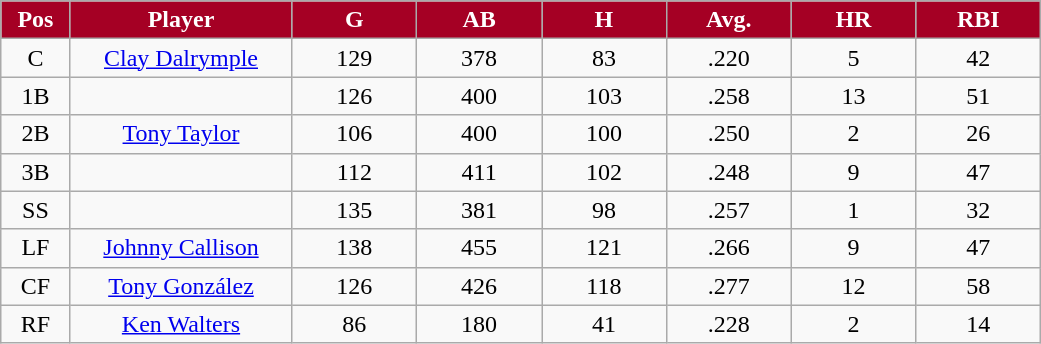<table class="wikitable sortable">
<tr>
<th style="background:#A50024;color:white;" width="5%">Pos</th>
<th style="background:#A50024;color:white;" width="16%">Player</th>
<th style="background:#A50024;color:white;" width="9%">G</th>
<th style="background:#A50024;color:white;" width="9%">AB</th>
<th style="background:#A50024;color:white;" width="9%">H</th>
<th style="background:#A50024;color:white;" width="9%">Avg.</th>
<th style="background:#A50024;color:white;" width="9%">HR</th>
<th style="background:#A50024;color:white;" width="9%">RBI</th>
</tr>
<tr align="center">
<td>C</td>
<td><a href='#'>Clay Dalrymple</a></td>
<td>129</td>
<td>378</td>
<td>83</td>
<td>.220</td>
<td>5</td>
<td>42</td>
</tr>
<tr align="center">
<td>1B</td>
<td></td>
<td>126</td>
<td>400</td>
<td>103</td>
<td>.258</td>
<td>13</td>
<td>51</td>
</tr>
<tr align="center">
<td>2B</td>
<td><a href='#'>Tony Taylor</a></td>
<td>106</td>
<td>400</td>
<td>100</td>
<td>.250</td>
<td>2</td>
<td>26</td>
</tr>
<tr align="center">
<td>3B</td>
<td></td>
<td>112</td>
<td>411</td>
<td>102</td>
<td>.248</td>
<td>9</td>
<td>47</td>
</tr>
<tr align="center">
<td>SS</td>
<td></td>
<td>135</td>
<td>381</td>
<td>98</td>
<td>.257</td>
<td>1</td>
<td>32</td>
</tr>
<tr align="center">
<td>LF</td>
<td><a href='#'>Johnny Callison</a></td>
<td>138</td>
<td>455</td>
<td>121</td>
<td>.266</td>
<td>9</td>
<td>47</td>
</tr>
<tr align="center">
<td>CF</td>
<td><a href='#'>Tony González</a></td>
<td>126</td>
<td>426</td>
<td>118</td>
<td>.277</td>
<td>12</td>
<td>58</td>
</tr>
<tr align="center">
<td>RF</td>
<td><a href='#'>Ken Walters</a></td>
<td>86</td>
<td>180</td>
<td>41</td>
<td>.228</td>
<td>2</td>
<td>14</td>
</tr>
</table>
